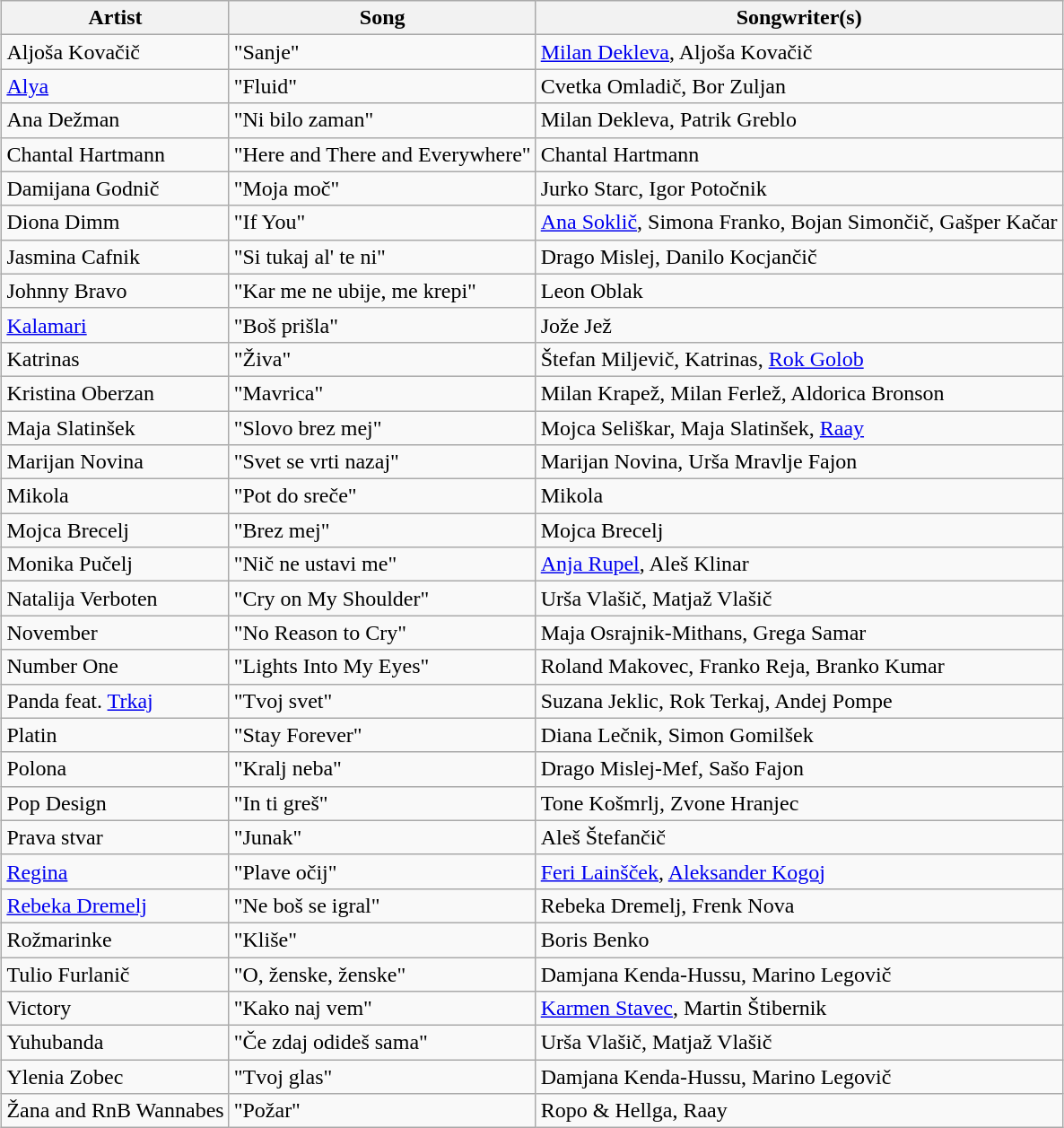<table class="sortable wikitable" style="margin: 1em auto 1em auto;">
<tr>
<th>Artist</th>
<th>Song</th>
<th>Songwriter(s)</th>
</tr>
<tr>
<td>Aljoša Kovačič</td>
<td>"Sanje"</td>
<td><a href='#'>Milan Dekleva</a>, Aljoša Kovačič</td>
</tr>
<tr>
<td><a href='#'>Alya</a></td>
<td>"Fluid"</td>
<td>Cvetka Omladič, Bor Zuljan</td>
</tr>
<tr>
<td>Ana Dežman</td>
<td>"Ni bilo zaman"</td>
<td>Milan Dekleva, Patrik Greblo</td>
</tr>
<tr>
<td>Chantal Hartmann</td>
<td>"Here and There and Everywhere"</td>
<td>Chantal Hartmann</td>
</tr>
<tr>
<td>Damijana Godnič</td>
<td>"Moja moč"</td>
<td>Jurko Starc, Igor Potočnik</td>
</tr>
<tr>
<td>Diona Dimm</td>
<td>"If You"</td>
<td><a href='#'>Ana Soklič</a>, Simona Franko, Bojan Simončič, Gašper Kačar</td>
</tr>
<tr>
<td>Jasmina Cafnik</td>
<td>"Si tukaj al' te ni"</td>
<td>Drago Mislej, Danilo Kocjančič</td>
</tr>
<tr>
<td>Johnny Bravo</td>
<td>"Kar me ne ubije, me krepi"</td>
<td>Leon Oblak</td>
</tr>
<tr>
<td><a href='#'>Kalamari</a></td>
<td>"Boš prišla"</td>
<td>Jože Jež</td>
</tr>
<tr>
<td>Katrinas</td>
<td>"Živa"</td>
<td>Štefan Miljevič, Katrinas, <a href='#'>Rok Golob</a></td>
</tr>
<tr>
<td>Kristina Oberzan</td>
<td>"Mavrica"</td>
<td>Milan Krapež, Milan Ferlež, Aldorica Bronson</td>
</tr>
<tr>
<td>Maja Slatinšek</td>
<td>"Slovo brez mej"</td>
<td>Mojca Seliškar, Maja Slatinšek, <a href='#'>Raay</a></td>
</tr>
<tr>
<td>Marijan Novina</td>
<td>"Svet se vrti nazaj"</td>
<td>Marijan Novina, Urša Mravlje Fajon</td>
</tr>
<tr>
<td>Mikola</td>
<td>"Pot do sreče"</td>
<td>Mikola</td>
</tr>
<tr>
<td>Mojca Brecelj</td>
<td>"Brez mej"</td>
<td>Mojca Brecelj</td>
</tr>
<tr>
<td>Monika Pučelj</td>
<td>"Nič ne ustavi me"</td>
<td><a href='#'>Anja Rupel</a>, Aleš Klinar</td>
</tr>
<tr>
<td>Natalija Verboten</td>
<td>"Cry on My Shoulder"</td>
<td>Urša Vlašič, Matjaž Vlašič</td>
</tr>
<tr>
<td>November</td>
<td>"No Reason to Cry"</td>
<td>Maja Osrajnik-Mithans, Grega Samar</td>
</tr>
<tr>
<td>Number One</td>
<td>"Lights Into My Eyes"</td>
<td>Roland Makovec, Franko Reja, Branko Kumar</td>
</tr>
<tr>
<td>Panda feat. <a href='#'>Trkaj</a></td>
<td>"Tvoj svet"</td>
<td>Suzana Jeklic, Rok Terkaj, Andej Pompe</td>
</tr>
<tr>
<td>Platin</td>
<td>"Stay Forever"</td>
<td>Diana Lečnik, Simon Gomilšek</td>
</tr>
<tr>
<td>Polona</td>
<td>"Kralj neba"</td>
<td>Drago Mislej-Mef, Sašo Fajon</td>
</tr>
<tr>
<td>Pop Design</td>
<td>"In ti greš"</td>
<td>Tone Košmrlj, Zvone Hranjec</td>
</tr>
<tr>
<td>Prava stvar</td>
<td>"Junak"</td>
<td>Aleš Štefančič</td>
</tr>
<tr>
<td><a href='#'>Regina</a></td>
<td>"Plave očij"</td>
<td><a href='#'>Feri Lainšček</a>, <a href='#'>Aleksander Kogoj</a></td>
</tr>
<tr>
<td><a href='#'>Rebeka Dremelj</a></td>
<td>"Ne boš se igral"</td>
<td>Rebeka Dremelj, Frenk Nova</td>
</tr>
<tr>
<td>Rožmarinke</td>
<td>"Kliše"</td>
<td>Boris Benko</td>
</tr>
<tr>
<td>Tulio Furlanič</td>
<td>"O, ženske, ženske"</td>
<td>Damjana Kenda-Hussu, Marino Legovič</td>
</tr>
<tr>
<td>Victory</td>
<td>"Kako naj vem"</td>
<td><a href='#'>Karmen Stavec</a>, Martin Štibernik</td>
</tr>
<tr>
<td>Yuhubanda</td>
<td>"Če zdaj odideš sama"</td>
<td>Urša Vlašič, Matjaž Vlašič</td>
</tr>
<tr>
<td>Ylenia Zobec</td>
<td>"Tvoj glas"</td>
<td>Damjana Kenda-Hussu, Marino Legovič</td>
</tr>
<tr>
<td>Žana and RnB Wannabes</td>
<td>"Požar"</td>
<td>Ropo & Hellga, Raay</td>
</tr>
</table>
